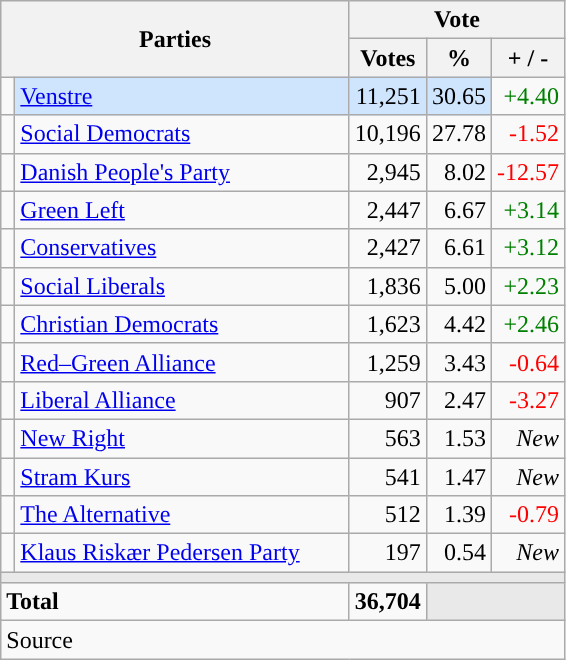<table class="wikitable" style="text-align:right;">
<tr>
<th style="text-align:centre;" rowspan="2" colspan="2" width="225">Parties</th>
<th colspan="3">Vote</th>
</tr>
<tr>
<th width="15">Votes</th>
<th width="15">%</th>
<th width="15">+ / -</th>
</tr>
<tr>
<td width="2" style="color:inherit;background:"></td>
<td bgcolor=#cfe5fe  align="left"><a href='#'>Venstre</a></td>
<td bgcolor=#cfe5fe>11,251</td>
<td bgcolor=#cfe5fe>30.65</td>
<td style=color:green;>+4.40</td>
</tr>
<tr>
<td width="2" style="color:inherit;background:"></td>
<td align="left"><a href='#'>Social Democrats</a></td>
<td>10,196</td>
<td>27.78</td>
<td style=color:red;>-1.52</td>
</tr>
<tr>
<td width="2" style="color:inherit;background:"></td>
<td align="left"><a href='#'>Danish People's Party</a></td>
<td>2,945</td>
<td>8.02</td>
<td style=color:red;>-12.57</td>
</tr>
<tr>
<td width="2" style="color:inherit;background:"></td>
<td align="left"><a href='#'>Green Left</a></td>
<td>2,447</td>
<td>6.67</td>
<td style=color:green;>+3.14</td>
</tr>
<tr>
<td width="2" style="color:inherit;background:"></td>
<td align="left"><a href='#'>Conservatives</a></td>
<td>2,427</td>
<td>6.61</td>
<td style=color:green;>+3.12</td>
</tr>
<tr>
<td width="2" style="color:inherit;background:"></td>
<td align="left"><a href='#'>Social Liberals</a></td>
<td>1,836</td>
<td>5.00</td>
<td style=color:green;>+2.23</td>
</tr>
<tr>
<td width="2" style="color:inherit;background:"></td>
<td align="left"><a href='#'>Christian Democrats</a></td>
<td>1,623</td>
<td>4.42</td>
<td style=color:green;>+2.46</td>
</tr>
<tr>
<td width="2" style="color:inherit;background:"></td>
<td align="left"><a href='#'>Red–Green Alliance</a></td>
<td>1,259</td>
<td>3.43</td>
<td style=color:red;>-0.64</td>
</tr>
<tr>
<td width="2" style="color:inherit;background:"></td>
<td align="left"><a href='#'>Liberal Alliance</a></td>
<td>907</td>
<td>2.47</td>
<td style=color:red;>-3.27</td>
</tr>
<tr>
<td width="2" style="color:inherit;background:"></td>
<td align="left"><a href='#'>New Right</a></td>
<td>563</td>
<td>1.53</td>
<td><em>New</em></td>
</tr>
<tr>
<td width="2" style="color:inherit;background:"></td>
<td align="left"><a href='#'>Stram Kurs</a></td>
<td>541</td>
<td>1.47</td>
<td><em>New</em></td>
</tr>
<tr>
<td width="2" style="color:inherit;background:"></td>
<td align="left"><a href='#'>The Alternative</a></td>
<td>512</td>
<td>1.39</td>
<td style=color:red;>-0.79</td>
</tr>
<tr>
<td width="2" style="color:inherit;background:"></td>
<td align="left"><a href='#'>Klaus Riskær Pedersen Party</a></td>
<td>197</td>
<td>0.54</td>
<td><em>New</em></td>
</tr>
<tr>
<td colspan="7" bgcolor="#E9E9E9"></td>
</tr>
<tr>
<td align="left" colspan="2"><strong>Total</strong></td>
<td><strong>36,704</strong></td>
<td bgcolor="#E9E9E9" colspan="2"></td>
</tr>
<tr>
<td align="left" colspan="6">Source</td>
</tr>
</table>
